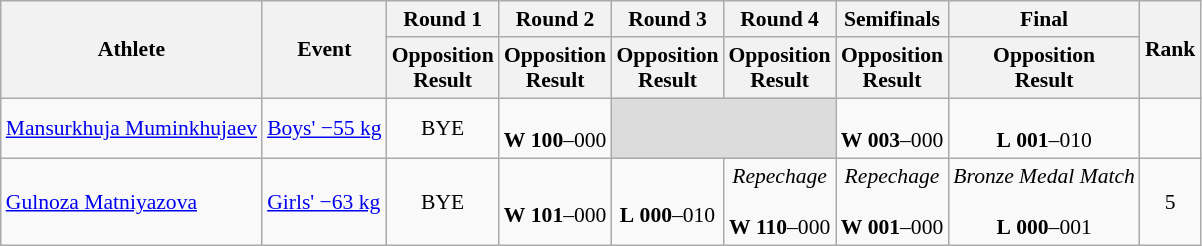<table class="wikitable" border="1" style="font-size:90%">
<tr>
<th rowspan=2>Athlete</th>
<th rowspan=2>Event</th>
<th>Round 1</th>
<th>Round 2</th>
<th>Round 3</th>
<th>Round 4</th>
<th>Semifinals</th>
<th>Final</th>
<th rowspan=2>Rank</th>
</tr>
<tr>
<th>Opposition<br>Result</th>
<th>Opposition<br>Result</th>
<th>Opposition<br>Result</th>
<th>Opposition<br>Result</th>
<th>Opposition<br>Result</th>
<th>Opposition<br>Result</th>
</tr>
<tr>
<td><a href='#'>Mansurkhuja Muminkhujaev</a></td>
<td><a href='#'>Boys' −55 kg</a></td>
<td align=center>BYE</td>
<td align=center> <br> <strong>W</strong> <strong>100</strong>–000</td>
<td bgcolor=#DCDCDC colspan=2></td>
<td align=center> <br> <strong>W</strong> <strong>003</strong>–000</td>
<td align=center> <br> <strong>L</strong> <strong>001</strong>–010</td>
<td align=center></td>
</tr>
<tr>
<td><a href='#'>Gulnoza Matniyazova</a></td>
<td><a href='#'>Girls' −63 kg</a></td>
<td align=center>BYE</td>
<td align=center> <br> <strong>W</strong> <strong>101</strong>–000</td>
<td align=center> <br> <strong>L</strong> <strong>000</strong>–010</td>
<td align=center><em>Repechage</em><br> <br> <strong>W</strong> <strong>110</strong>–000</td>
<td align=center><em>Repechage</em><br> <br> <strong>W</strong> <strong>001</strong>–000</td>
<td align=center><em>Bronze Medal Match</em><br> <br> <strong>L</strong> <strong>000</strong>–001</td>
<td align=center>5</td>
</tr>
</table>
